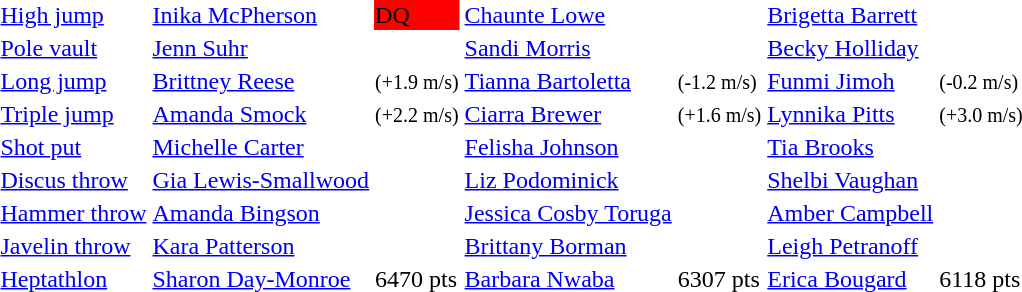<table>
<tr>
<td><a href='#'>High jump</a></td>
<td><a href='#'>Inika McPherson</a></td>
<td bgcolor=red>DQ </td>
<td><a href='#'>Chaunte Lowe</a></td>
<td></td>
<td><a href='#'>Brigetta Barrett</a></td>
<td></td>
</tr>
<tr>
<td><a href='#'>Pole vault</a></td>
<td><a href='#'>Jenn Suhr</a></td>
<td></td>
<td><a href='#'>Sandi Morris</a></td>
<td></td>
<td><a href='#'>Becky Holliday</a></td>
<td></td>
</tr>
<tr>
<td><a href='#'>Long jump</a></td>
<td><a href='#'>Brittney Reese</a></td>
<td> <small>(+1.9 m/s)</small></td>
<td><a href='#'>Tianna Bartoletta</a></td>
<td> <small>(-1.2 m/s)</small></td>
<td><a href='#'>Funmi Jimoh</a></td>
<td> <small>(-0.2 m/s)</small></td>
</tr>
<tr>
<td><a href='#'>Triple jump</a></td>
<td><a href='#'>Amanda Smock</a></td>
<td> <small>(+2.2 m/s)</small></td>
<td><a href='#'>Ciarra Brewer</a></td>
<td> <small>(+1.6 m/s)</small></td>
<td><a href='#'>Lynnika Pitts</a></td>
<td> <small>(+3.0 m/s)</small></td>
</tr>
<tr>
<td><a href='#'>Shot put</a></td>
<td><a href='#'>Michelle Carter</a></td>
<td></td>
<td><a href='#'>Felisha Johnson</a></td>
<td></td>
<td><a href='#'>Tia Brooks</a></td>
<td></td>
</tr>
<tr>
<td><a href='#'>Discus throw</a></td>
<td><a href='#'>Gia Lewis-Smallwood</a></td>
<td></td>
<td><a href='#'>Liz Podominick</a></td>
<td></td>
<td><a href='#'>Shelbi Vaughan</a></td>
<td></td>
</tr>
<tr>
<td><a href='#'>Hammer throw</a></td>
<td><a href='#'>Amanda Bingson</a></td>
<td></td>
<td><a href='#'>Jessica Cosby Toruga</a></td>
<td></td>
<td><a href='#'>Amber Campbell</a></td>
<td></td>
</tr>
<tr>
<td><a href='#'>Javelin throw</a></td>
<td><a href='#'>Kara Patterson</a></td>
<td></td>
<td><a href='#'>Brittany Borman</a></td>
<td></td>
<td><a href='#'>Leigh Petranoff</a></td>
<td></td>
</tr>
<tr>
<td><a href='#'>Heptathlon</a></td>
<td><a href='#'>Sharon Day-Monroe</a></td>
<td>6470 pts</td>
<td><a href='#'>Barbara Nwaba</a></td>
<td>6307 pts</td>
<td><a href='#'>Erica Bougard</a></td>
<td>6118 pts</td>
</tr>
</table>
